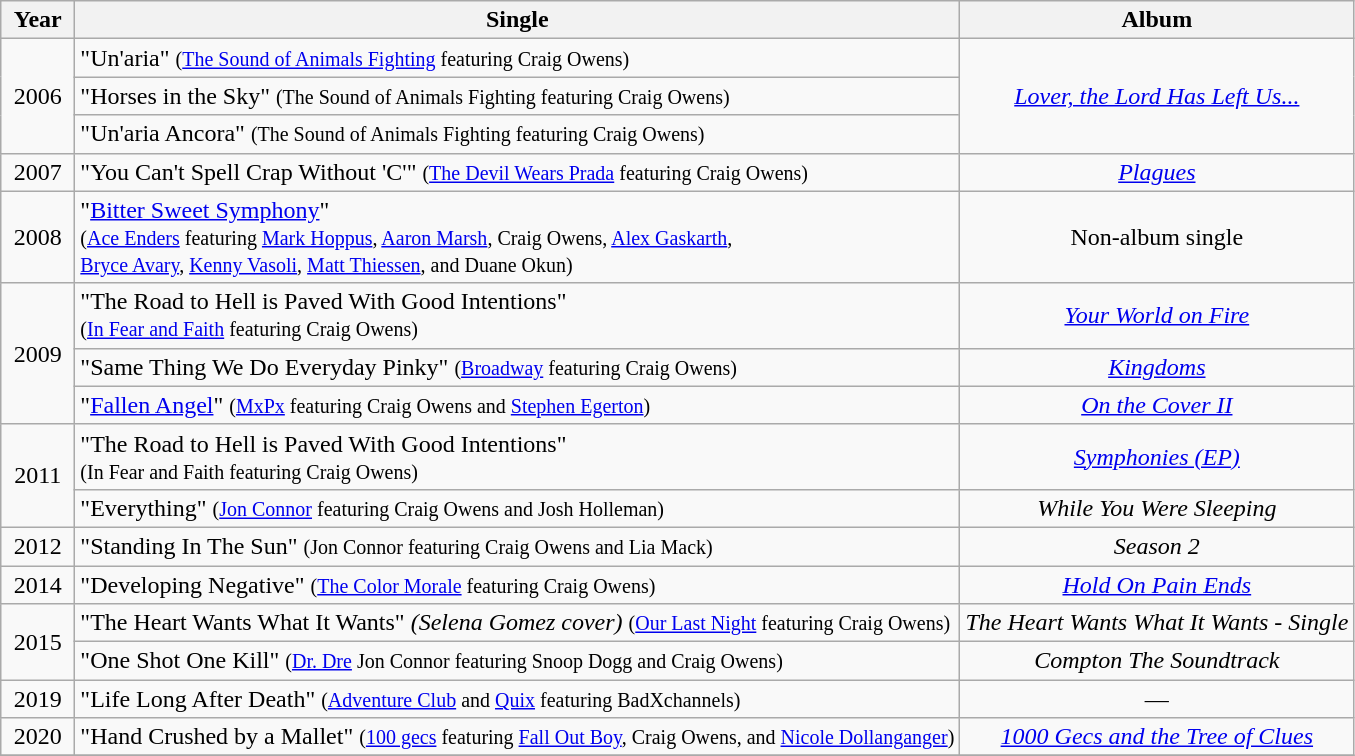<table class="wikitable" style="text-align:center;">
<tr>
<th width="42">Year</th>
<th>Single</th>
<th>Album</th>
</tr>
<tr>
<td rowspan="3">2006</td>
<td align="left">"Un'aria" <small>(<a href='#'>The Sound of Animals Fighting</a> featuring Craig Owens)</small></td>
<td rowspan="3"><em><a href='#'>Lover, the Lord Has Left Us...</a></em></td>
</tr>
<tr>
<td align="left">"Horses in the Sky" <small>(The Sound of Animals Fighting featuring Craig Owens)</small></td>
</tr>
<tr>
<td align="left">"Un'aria Ancora" <small>(The Sound of Animals Fighting featuring Craig Owens)</small></td>
</tr>
<tr>
<td>2007</td>
<td align="left">"You Can't Spell Crap Without 'C'" <small>(<a href='#'>The Devil Wears Prada</a> featuring Craig Owens)</small></td>
<td><em><a href='#'>Plagues</a></em></td>
</tr>
<tr>
<td>2008</td>
<td align="left">"<a href='#'>Bitter Sweet Symphony</a>"<br><small>(<a href='#'>Ace Enders</a> featuring <a href='#'>Mark Hoppus</a>, <a href='#'>Aaron Marsh</a>, Craig Owens, <a href='#'>Alex Gaskarth</a>,<br><a href='#'>Bryce Avary</a>, <a href='#'>Kenny Vasoli</a>, <a href='#'>Matt Thiessen</a>, and Duane Okun)</small></td>
<td>Non-album single</td>
</tr>
<tr>
<td rowspan="3">2009</td>
<td align="left">"The Road to Hell is Paved With Good Intentions"<br><small>(<a href='#'>In Fear and Faith</a> featuring Craig Owens)</small></td>
<td><em><a href='#'>Your World on Fire</a></em></td>
</tr>
<tr>
<td align="left">"Same Thing We Do Everyday Pinky" <small>(<a href='#'>Broadway</a> featuring Craig Owens)</small></td>
<td><em><a href='#'>Kingdoms</a></em></td>
</tr>
<tr>
<td align="left">"<a href='#'>Fallen Angel</a>" <small>(<a href='#'>MxPx</a> featuring Craig Owens and <a href='#'>Stephen Egerton</a>)</small></td>
<td><em><a href='#'>On the Cover II</a></em></td>
</tr>
<tr>
<td rowspan="2">2011</td>
<td align="left">"The Road to Hell is Paved With Good Intentions"<br><small>(In Fear and Faith featuring Craig Owens)</small></td>
<td><em><a href='#'>Symphonies (EP)</a></em></td>
</tr>
<tr>
<td align="left">"Everything" <small>(<a href='#'>Jon Connor</a> featuring Craig Owens and Josh Holleman)</small></td>
<td><em>While You Were Sleeping</em></td>
</tr>
<tr>
<td>2012</td>
<td align="left">"Standing In The Sun" <small>(Jon Connor featuring Craig Owens and Lia Mack)</small></td>
<td><em>Season 2</em></td>
</tr>
<tr>
<td>2014</td>
<td align="left">"Developing Negative" <small>(<a href='#'>The Color Morale</a> featuring Craig Owens)</small></td>
<td><em><a href='#'>Hold On Pain Ends</a></em></td>
</tr>
<tr>
<td rowspan="2">2015</td>
<td align="left">"The Heart Wants What It Wants" <em>(Selena Gomez cover)</em> <small>(<a href='#'>Our Last Night</a> featuring Craig Owens)</small></td>
<td><em>The Heart Wants What It Wants - Single</em></td>
</tr>
<tr>
<td align="left">"One Shot One Kill" <small>(<a href='#'>Dr. Dre</a> Jon Connor featuring Snoop Dogg and Craig Owens)</small></td>
<td><em>Compton The Soundtrack</em></td>
</tr>
<tr>
<td>2019</td>
<td align="left">"Life Long After Death" <small>(<a href='#'>Adventure Club</a> and <a href='#'>Quix</a> featuring BadXchannels)</small></td>
<td>—</td>
</tr>
<tr>
<td>2020</td>
<td align="left">"Hand Crushed by a Mallet" <small>(<a href='#'>100 gecs</a> featuring <a href='#'>Fall Out Boy</a>, Craig Owens, and <a href='#'>Nicole Dollanganger</a>)</small></td>
<td><em><a href='#'>1000 Gecs and the Tree of Clues</a></em></td>
</tr>
<tr>
</tr>
</table>
